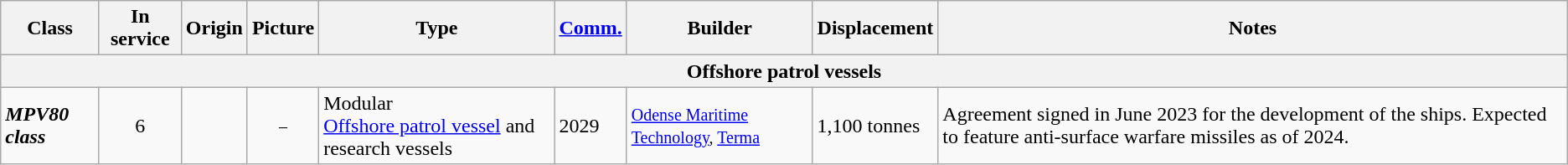<table class="wikitable">
<tr>
<th>Class</th>
<th>In service</th>
<th>Origin</th>
<th>Picture</th>
<th>Type</th>
<th><a href='#'>Comm.</a></th>
<th>Builder</th>
<th>Displacement</th>
<th>Notes</th>
</tr>
<tr>
<th colspan="9">Offshore patrol vessels</th>
</tr>
<tr>
<td><strong><em>MPV80<em> class<strong></td>
<td style="text-align: center;"></strong>6<strong></td>
<td></td>
<td style="text-align: center;"><small>–</small></td>
<td>Modular<br><a href='#'>Offshore patrol vessel</a> and research vessels</td>
<td>2029</td>
<td><small><a href='#'>Odense Maritime Technology</a>, <a href='#'>Terma</a></small></td>
<td>1,100 tonnes </td>
<td>Agreement signed in June 2023 for the development of the ships. Expected to feature anti-surface warfare missiles as of 2024.</td>
</tr>
</table>
